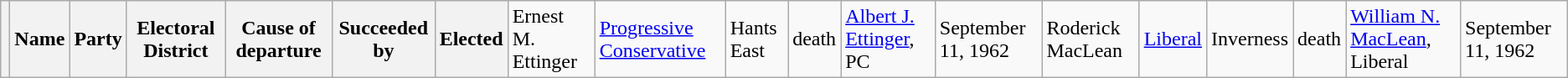<table class="wikitable">
<tr>
<th></th>
<th>Name</th>
<th>Party</th>
<th>Electoral District</th>
<th>Cause of departure</th>
<th>Succeeded by</th>
<th>Elected<br></th>
<td>Ernest M. Ettinger</td>
<td><a href='#'>Progressive Conservative</a></td>
<td>Hants East</td>
<td>death</td>
<td><a href='#'>Albert J. Ettinger</a>, PC</td>
<td>September 11, 1962<br></td>
<td>Roderick MacLean</td>
<td><a href='#'>Liberal</a></td>
<td>Inverness</td>
<td>death</td>
<td><a href='#'>William N. MacLean</a>, Liberal</td>
<td>September 11, 1962</td>
</tr>
</table>
